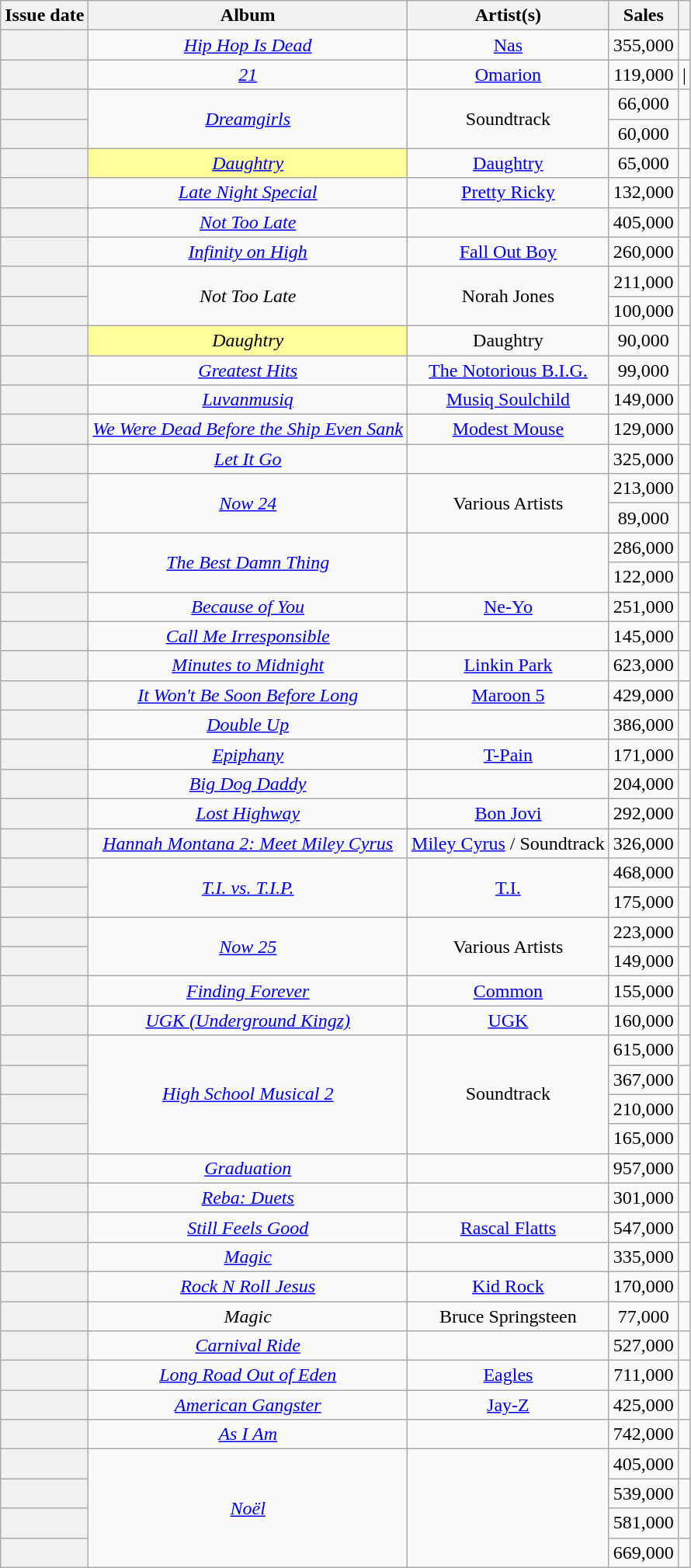<table class="wikitable sortable plainrowheaders" style="text-align: center">
<tr>
<th scope=col>Issue date</th>
<th scope=col>Album</th>
<th scope=col>Artist(s)</th>
<th scope=col>Sales</th>
<th scope=col class="unsortable"></th>
</tr>
<tr>
<th scope="row"></th>
<td style="text-align: center;"><em><a href='#'>Hip Hop Is Dead</a></em></td>
<td style="text-align: center;"><a href='#'>Nas</a></td>
<td style="text-align: center;">355,000</td>
<td style="text-align: center;"></td>
</tr>
<tr>
<th scope="row"></th>
<td style="text-align: center;"><em><a href='#'>21</a></em></td>
<td style="text-align: center;"><a href='#'>Omarion</a></td>
<td style="text-align: center;">119,000</td>
<td style="text-align: center;">|</td>
</tr>
<tr>
<th scope="row"></th>
<td style="text-align: center;" rowspan=2><em><a href='#'>Dreamgirls</a></em></td>
<td style="text-align: center;" rowspan=2>Soundtrack</td>
<td style="text-align: center;">66,000</td>
<td style="text-align: center;"></td>
</tr>
<tr>
<th scope="row"></th>
<td style="text-align: center;">60,000</td>
<td style="text-align: center;"></td>
</tr>
<tr>
<th scope="row"></th>
<td bgcolor=#FFFF99 style="text-align: center;"><em><a href='#'>Daughtry</a></em> </td>
<td style="text-align: center;"><a href='#'>Daughtry</a></td>
<td style="text-align: center;">65,000</td>
<td style="text-align: center;"></td>
</tr>
<tr>
<th scope="row"></th>
<td style="text-align: center;"><em><a href='#'>Late Night Special</a></em></td>
<td style="text-align: center;"><a href='#'>Pretty Ricky</a></td>
<td style="text-align: center;">132,000</td>
<td style="text-align: center;"></td>
</tr>
<tr>
<th scope="row"></th>
<td style="text-align: center;"><em><a href='#'>Not Too Late</a></em></td>
<td style="text-align: center;"></td>
<td style="text-align: center;">405,000</td>
<td style="text-align: center;"></td>
</tr>
<tr>
<th scope="row"></th>
<td style="text-align: center;"><em><a href='#'>Infinity on High</a></em></td>
<td style="text-align: center;"><a href='#'>Fall Out Boy</a></td>
<td style="text-align: center;">260,000</td>
<td style="text-align: center;"></td>
</tr>
<tr>
<th scope="row"></th>
<td style="text-align: center;" rowspan=2><em>Not Too Late</em></td>
<td style="text-align: center;" rowspan=2 data-sort-value="Jones, Norah">Norah Jones</td>
<td style="text-align: center;">211,000</td>
<td style="text-align: center;"></td>
</tr>
<tr>
<th scope="row"></th>
<td style="text-align: center;">100,000</td>
<td style="text-align: center;"></td>
</tr>
<tr>
<th scope="row"></th>
<td bgcolor=#FFFF99 style="text-align: center;"><em>Daughtry</em> </td>
<td style="text-align: center;">Daughtry</td>
<td style="text-align: center;">90,000</td>
<td style="text-align: center;"></td>
</tr>
<tr>
<th scope="row"></th>
<td style="text-align: center;"><em><a href='#'>Greatest Hits</a></em></td>
<td style="text-align: center;" data-sort-value="Notorious B.I.G., The"><a href='#'>The Notorious B.I.G.</a></td>
<td style="text-align: center;">99,000</td>
<td style="text-align: center;"></td>
</tr>
<tr>
<th scope="row"></th>
<td style="text-align: center;"><em><a href='#'>Luvanmusiq</a></em></td>
<td style="text-align: center;"><a href='#'>Musiq Soulchild</a></td>
<td style="text-align: center;">149,000</td>
<td style="text-align: center;"></td>
</tr>
<tr>
<th scope="row"></th>
<td style="text-align: center;"><em><a href='#'>We Were Dead Before the Ship Even Sank</a></em></td>
<td style="text-align: center;"><a href='#'>Modest Mouse</a></td>
<td style="text-align: center;">129,000</td>
<td style="text-align: center;"></td>
</tr>
<tr>
<th scope="row"></th>
<td style="text-align: center;"><em><a href='#'>Let It Go</a></em></td>
<td style="text-align: center;"></td>
<td style="text-align: center;">325,000</td>
<td style="text-align: center;"></td>
</tr>
<tr>
<th scope="row"></th>
<td style="text-align: center;" rowspan=2><em><a href='#'>Now 24</a></em></td>
<td style="text-align: center;" rowspan=2>Various Artists</td>
<td style="text-align: center;">213,000</td>
<td style="text-align: center;"></td>
</tr>
<tr>
<th scope="row"></th>
<td style="text-align: center;">89,000</td>
<td style="text-align: center;"></td>
</tr>
<tr>
<th scope="row"></th>
<td style="text-align: center;" rowspan=2><em><a href='#'>The Best Damn Thing</a></em></td>
<td style="text-align: center;" rowspan=2></td>
<td style="text-align: center;">286,000</td>
<td style="text-align: center;"></td>
</tr>
<tr>
<th scope="row"></th>
<td style="text-align: center;">122,000</td>
<td style="text-align: center;"></td>
</tr>
<tr>
<th scope="row"></th>
<td style="text-align: center;"><em><a href='#'>Because of You</a></em></td>
<td style="text-align: center;"><a href='#'>Ne-Yo</a></td>
<td style="text-align: center;">251,000</td>
<td style="text-align: center;"></td>
</tr>
<tr>
<th scope="row"></th>
<td style="text-align: center;"><em><a href='#'>Call Me Irresponsible</a></em></td>
<td style="text-align: center;"></td>
<td style="text-align: center;">145,000</td>
<td style="text-align: center;"></td>
</tr>
<tr>
<th scope="row"></th>
<td style="text-align: center;"><em><a href='#'>Minutes to Midnight</a></em></td>
<td style="text-align: center;"><a href='#'>Linkin Park</a></td>
<td style="text-align: center;">623,000</td>
<td style="text-align: center;"></td>
</tr>
<tr>
<th scope="row"></th>
<td style="text-align: center;"><em><a href='#'>It Won't Be Soon Before Long</a></em></td>
<td style="text-align: center;"><a href='#'>Maroon 5</a></td>
<td style="text-align: center;">429,000</td>
<td style="text-align: center;"></td>
</tr>
<tr>
<th scope="row"></th>
<td style="text-align: center;"><em><a href='#'>Double Up</a></em></td>
<td style="text-align: center;"></td>
<td style="text-align: center;">386,000</td>
<td style="text-align: center;"></td>
</tr>
<tr>
<th scope="row"></th>
<td style="text-align: center;"><em><a href='#'>Epiphany</a></em></td>
<td style="text-align: center;"><a href='#'>T-Pain</a></td>
<td style="text-align: center;">171,000</td>
<td style="text-align: center;"></td>
</tr>
<tr>
<th scope="row"></th>
<td style="text-align: center;"><em><a href='#'>Big Dog Daddy</a></em></td>
<td style="text-align: center;"></td>
<td style="text-align: center;">204,000</td>
<td style="text-align: center;"></td>
</tr>
<tr>
<th scope="row"></th>
<td style="text-align: center;"><em><a href='#'>Lost Highway</a></em></td>
<td style="text-align: center;"><a href='#'>Bon Jovi</a></td>
<td style="text-align: center;">292,000</td>
<td style="text-align: center;"></td>
</tr>
<tr>
<th scope="row"></th>
<td style="text-align: center;"><em><a href='#'>Hannah Montana 2: Meet Miley Cyrus</a></em></td>
<td style="text-align: center;"><a href='#'>Miley Cyrus</a> / Soundtrack</td>
<td style="text-align: center;">326,000</td>
<td style="text-align: center;"></td>
</tr>
<tr>
<th scope="row"></th>
<td style="text-align: center;" rowspan=2><em><a href='#'>T.I. vs. T.I.P.</a></em></td>
<td style="text-align: center;" rowspan=2><a href='#'>T.I.</a></td>
<td style="text-align: center;">468,000</td>
<td style="text-align: center;"></td>
</tr>
<tr>
<th scope="row"></th>
<td style="text-align: center;">175,000</td>
<td style="text-align: center;"></td>
</tr>
<tr>
<th scope="row"></th>
<td style="text-align: center;" rowspan=2><em><a href='#'>Now 25</a></em></td>
<td style="text-align: center;" rowspan=2>Various Artists</td>
<td style="text-align: center;">223,000</td>
<td style="text-align: center;"></td>
</tr>
<tr>
<th scope="row"></th>
<td style="text-align: center;">149,000</td>
<td style="text-align: center;"></td>
</tr>
<tr>
<th scope="row"></th>
<td style="text-align: center;"><em><a href='#'>Finding Forever</a></em></td>
<td style="text-align: center;"><a href='#'>Common</a></td>
<td style="text-align: center;">155,000</td>
<td style="text-align: center;"></td>
</tr>
<tr>
<th scope="row"></th>
<td style="text-align: center;"><em><a href='#'>UGK (Underground Kingz)</a></em></td>
<td style="text-align: center;"><a href='#'>UGK</a></td>
<td style="text-align: center;">160,000</td>
<td style="text-align: center;"></td>
</tr>
<tr>
<th scope="row"></th>
<td style="text-align: center;" rowspan=4><em><a href='#'>High School Musical 2</a></em></td>
<td style="text-align: center;" rowspan=4>Soundtrack</td>
<td style="text-align: center;">615,000</td>
<td style="text-align: center;"></td>
</tr>
<tr>
<th scope="row"></th>
<td style="text-align: center;">367,000</td>
<td style="text-align: center;"></td>
</tr>
<tr>
<th scope="row"></th>
<td style="text-align: center;">210,000</td>
<td style="text-align: center;"></td>
</tr>
<tr>
<th scope="row"></th>
<td style="text-align: center;">165,000</td>
<td style="text-align: center;"></td>
</tr>
<tr>
<th scope="row"></th>
<td style="text-align: center;"><em><a href='#'>Graduation</a></em></td>
<td style="text-align: center;"></td>
<td style="text-align: center;">957,000</td>
<td style="text-align: center;"></td>
</tr>
<tr>
<th scope="row"></th>
<td style="text-align: center;"><em><a href='#'>Reba: Duets</a></em></td>
<td style="text-align: center;"></td>
<td style="text-align: center;">301,000</td>
<td style="text-align: center;"></td>
</tr>
<tr>
<th scope="row"></th>
<td style="text-align: center;"><em><a href='#'>Still Feels Good</a></em></td>
<td style="text-align: center;"><a href='#'>Rascal Flatts</a></td>
<td style="text-align: center;">547,000</td>
<td style="text-align: center;"></td>
</tr>
<tr>
<th scope="row"></th>
<td style="text-align: center;"><em><a href='#'>Magic</a></em></td>
<td style="text-align: center;"></td>
<td style="text-align: center;">335,000</td>
<td style="text-align: center;"></td>
</tr>
<tr>
<th scope="row"></th>
<td style="text-align: center;"><em><a href='#'>Rock N Roll Jesus</a></em></td>
<td style="text-align: center;"><a href='#'>Kid Rock</a></td>
<td style="text-align: center;">170,000</td>
<td style="text-align: center;"></td>
</tr>
<tr>
<th scope="row"></th>
<td style="text-align: center;"><em>Magic</em></td>
<td style="text-align: center;" data-sort-value="Springsteen, Bruce">Bruce Springsteen</td>
<td style="text-align: center;">77,000</td>
<td style="text-align: center;"></td>
</tr>
<tr>
<th scope="row"></th>
<td style="text-align: center;"><em><a href='#'>Carnival Ride</a></em></td>
<td style="text-align: center;"></td>
<td style="text-align: center;">527,000</td>
<td style="text-align: center;"></td>
</tr>
<tr>
<th scope="row"></th>
<td style="text-align: center;"><em><a href='#'>Long Road Out of Eden</a></em></td>
<td style="text-align: center;"><a href='#'>Eagles</a></td>
<td style="text-align: center;">711,000</td>
<td style="text-align: center;"></td>
</tr>
<tr>
<th scope="row"></th>
<td style="text-align: center;"><em><a href='#'>American Gangster</a></em></td>
<td style="text-align: center;"><a href='#'>Jay-Z</a></td>
<td style="text-align: center;">425,000</td>
<td style="text-align: center;"></td>
</tr>
<tr>
<th scope="row"></th>
<td style="text-align: center;"><em><a href='#'>As I Am</a></em></td>
<td style="text-align: center;"></td>
<td style="text-align: center;">742,000</td>
<td style="text-align: center;"></td>
</tr>
<tr>
<th scope="row"></th>
<td style="text-align: center;" rowspan=4><em><a href='#'>Noël</a></em></td>
<td style="text-align: center;" rowspan=4></td>
<td style="text-align: center;">405,000</td>
<td style="text-align: center;"></td>
</tr>
<tr>
<th scope="row"></th>
<td style="text-align: center;">539,000</td>
<td style="text-align: center;"></td>
</tr>
<tr>
<th scope="row"></th>
<td style="text-align: center;">581,000</td>
<td style="text-align: center;"></td>
</tr>
<tr>
<th scope="row"></th>
<td style="text-align: center;">669,000</td>
<td style="text-align: center;"></td>
</tr>
</table>
